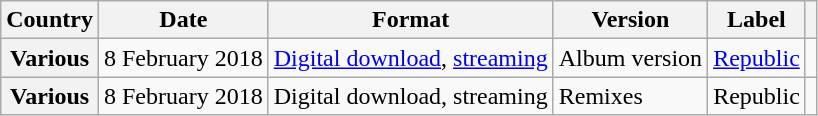<table class="wikitable plainrowheaders">
<tr>
<th scope="col">Country</th>
<th scope="col">Date</th>
<th scope="col">Format</th>
<th scope="col">Version</th>
<th scope="col">Label</th>
<th scope="col"></th>
</tr>
<tr>
<th scope="row">Various</th>
<td>8 February 2018</td>
<td><a href='#'>Digital download</a>, <a href='#'>streaming</a></td>
<td>Album version</td>
<td><a href='#'>Republic</a></td>
<td></td>
</tr>
<tr>
<th scope="row">Various</th>
<td>8 February 2018</td>
<td>Digital download, streaming</td>
<td>Remixes</td>
<td>Republic</td>
<td></td>
</tr>
</table>
